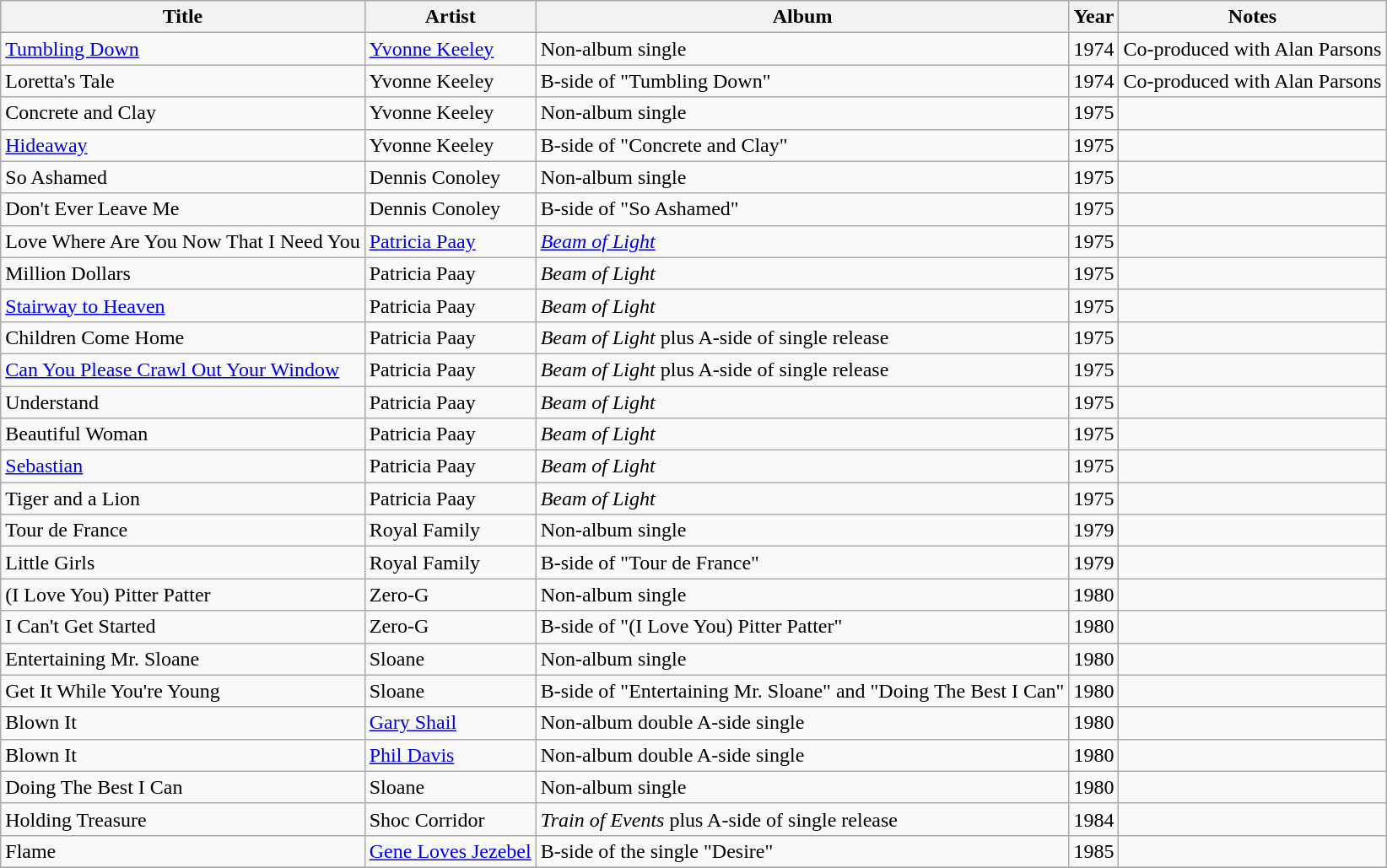<table class="wikitable sortable">
<tr>
<th>Title</th>
<th>Artist</th>
<th>Album</th>
<th>Year</th>
<th>Notes</th>
</tr>
<tr>
<td><a href='#'>Tumbling Down</a></td>
<td><a href='#'>Yvonne Keeley</a></td>
<td>Non-album single</td>
<td>1974</td>
<td>Co-produced with Alan Parsons</td>
</tr>
<tr>
<td>Loretta's Tale</td>
<td>Yvonne Keeley</td>
<td>B-side of "Tumbling Down"</td>
<td>1974</td>
<td>Co-produced with Alan Parsons</td>
</tr>
<tr>
<td>Concrete and Clay</td>
<td>Yvonne Keeley</td>
<td>Non-album single</td>
<td>1975</td>
<td></td>
</tr>
<tr>
<td><a href='#'>Hideaway</a></td>
<td>Yvonne Keeley</td>
<td>B-side of "Concrete and Clay"</td>
<td>1975</td>
<td></td>
</tr>
<tr>
<td>So Ashamed</td>
<td>Dennis Conoley</td>
<td>Non-album single</td>
<td>1975</td>
<td></td>
</tr>
<tr>
<td>Don't Ever Leave Me</td>
<td>Dennis Conoley</td>
<td>B-side of "So Ashamed"</td>
<td>1975</td>
<td></td>
</tr>
<tr>
<td>Love Where Are You Now That I Need You</td>
<td><a href='#'>Patricia Paay</a></td>
<td><em><a href='#'>Beam of Light</a></em></td>
<td>1975</td>
<td></td>
</tr>
<tr>
<td>Million Dollars</td>
<td>Patricia Paay</td>
<td><em>Beam of Light</em></td>
<td>1975</td>
<td></td>
</tr>
<tr>
<td><a href='#'>Stairway to Heaven</a></td>
<td>Patricia Paay</td>
<td><em>Beam of Light</em></td>
<td>1975</td>
<td></td>
</tr>
<tr>
<td>Children Come Home</td>
<td>Patricia Paay</td>
<td><em>Beam of Light</em> plus A-side of single release</td>
<td>1975</td>
<td></td>
</tr>
<tr>
<td><a href='#'>Can You Please Crawl Out Your Window</a></td>
<td>Patricia Paay</td>
<td><em>Beam of Light</em> plus A-side of single release</td>
<td>1975</td>
<td></td>
</tr>
<tr>
<td>Understand</td>
<td>Patricia Paay</td>
<td><em>Beam of Light</em></td>
<td>1975</td>
<td></td>
</tr>
<tr>
<td>Beautiful Woman</td>
<td>Patricia Paay</td>
<td><em>Beam of Light</em></td>
<td>1975</td>
<td></td>
</tr>
<tr>
<td><a href='#'>Sebastian</a></td>
<td>Patricia Paay</td>
<td><em>Beam of Light</em></td>
<td>1975</td>
<td></td>
</tr>
<tr>
<td>Tiger and a Lion</td>
<td>Patricia Paay</td>
<td><em>Beam of Light</em></td>
<td>1975</td>
<td></td>
</tr>
<tr>
<td>Tour de France</td>
<td>Royal Family</td>
<td>Non-album single</td>
<td>1979</td>
<td></td>
</tr>
<tr>
<td>Little Girls</td>
<td>Royal Family</td>
<td>B-side of "Tour de France"</td>
<td>1979</td>
<td></td>
</tr>
<tr>
<td>(I Love You) Pitter Patter</td>
<td>Zero-G</td>
<td>Non-album single</td>
<td>1980</td>
<td></td>
</tr>
<tr>
<td>I Can't Get Started</td>
<td>Zero-G</td>
<td>B-side of "(I Love You) Pitter Patter"</td>
<td>1980</td>
<td></td>
</tr>
<tr>
<td>Entertaining Mr. Sloane</td>
<td>Sloane</td>
<td>Non-album single</td>
<td>1980</td>
</tr>
<tr>
<td>Get It While You're Young</td>
<td>Sloane</td>
<td>B-side of "Entertaining Mr. Sloane" and "Doing The Best I Can"</td>
<td>1980</td>
<td></td>
</tr>
<tr>
<td>Blown It</td>
<td><a href='#'>Gary Shail</a></td>
<td>Non-album double A-side single</td>
<td>1980</td>
<td></td>
</tr>
<tr>
<td>Blown It</td>
<td><a href='#'>Phil Davis</a></td>
<td>Non-album double A-side single</td>
<td>1980</td>
<td></td>
</tr>
<tr>
<td>Doing The Best I Can</td>
<td>Sloane</td>
<td>Non-album single</td>
<td>1980</td>
<td></td>
</tr>
<tr>
<td>Holding Treasure</td>
<td>Shoc Corridor</td>
<td><em>Train of Events</em> plus A-side of single release</td>
<td>1984</td>
<td></td>
</tr>
<tr>
<td>Flame</td>
<td><a href='#'>Gene Loves Jezebel</a></td>
<td>B-side of the single "Desire"</td>
<td>1985</td>
<td></td>
</tr>
<tr>
</tr>
</table>
